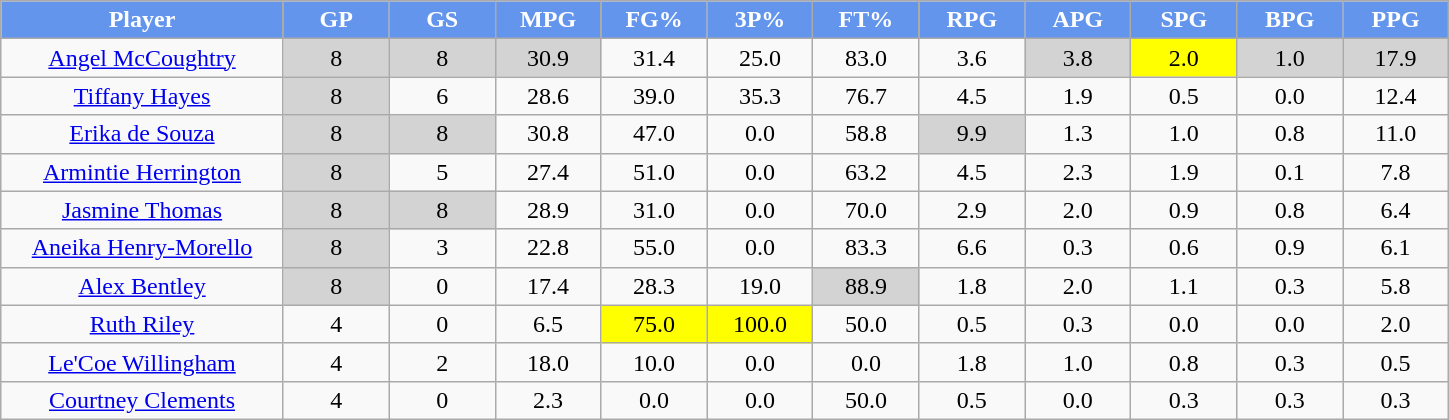<table class="wikitable sortable" style="text-align:center;">
<tr>
<th style="background:#6495ED;color:white;" width="16%">Player</th>
<th style="background:#6495ED;color:white;" width="6%">GP</th>
<th style="background:#6495ED;color:white;" width="6%">GS</th>
<th style="background:#6495ED;color:white;" width="6%">MPG</th>
<th style="background:#6495ED;color:white;" width="6%">FG%</th>
<th style="background:#6495ED;color:white;" width="6%">3P%</th>
<th style="background:#6495ED;color:white;" width="6%">FT%</th>
<th style="background:#6495ED;color:white;" width="6%">RPG</th>
<th style="background:#6495ED;color:white;" width="6%">APG</th>
<th style="background:#6495ED;color:white;" width="6%">SPG</th>
<th style="background:#6495ED;color:white;" width="6%">BPG</th>
<th style="background:#6495ED;color:white;" width="6%">PPG</th>
</tr>
<tr>
<td><a href='#'>Angel McCoughtry</a></td>
<td style="background:#D3D3D3;">8</td>
<td style="background:#D3D3D3;">8</td>
<td style="background:#D3D3D3;">30.9</td>
<td>31.4</td>
<td>25.0</td>
<td>83.0</td>
<td>3.6</td>
<td style="background:#D3D3D3;">3.8</td>
<td style="background:yellow;">2.0</td>
<td style="background:#D3D3D3;">1.0</td>
<td style="background:#D3D3D3;">17.9</td>
</tr>
<tr>
<td><a href='#'>Tiffany Hayes</a></td>
<td style="background:#D3D3D3;">8</td>
<td>6</td>
<td>28.6</td>
<td>39.0</td>
<td>35.3</td>
<td>76.7</td>
<td>4.5</td>
<td>1.9</td>
<td>0.5</td>
<td>0.0</td>
<td>12.4</td>
</tr>
<tr>
<td><a href='#'>Erika de Souza</a></td>
<td style="background:#D3D3D3;">8</td>
<td style="background:#D3D3D3;">8</td>
<td>30.8</td>
<td>47.0</td>
<td>0.0</td>
<td>58.8</td>
<td style="background:#D3D3D3;">9.9</td>
<td>1.3</td>
<td>1.0</td>
<td>0.8</td>
<td>11.0</td>
</tr>
<tr>
<td><a href='#'>Armintie Herrington</a></td>
<td style="background:#D3D3D3;">8</td>
<td>5</td>
<td>27.4</td>
<td>51.0</td>
<td>0.0</td>
<td>63.2</td>
<td>4.5</td>
<td>2.3</td>
<td>1.9</td>
<td>0.1</td>
<td>7.8</td>
</tr>
<tr>
<td><a href='#'>Jasmine Thomas</a></td>
<td style="background:#D3D3D3;">8</td>
<td style="background:#D3D3D3;">8</td>
<td>28.9</td>
<td>31.0</td>
<td>0.0</td>
<td>70.0</td>
<td>2.9</td>
<td>2.0</td>
<td>0.9</td>
<td>0.8</td>
<td>6.4</td>
</tr>
<tr>
<td><a href='#'>Aneika Henry-Morello</a></td>
<td style="background:#D3D3D3;">8</td>
<td>3</td>
<td>22.8</td>
<td>55.0</td>
<td>0.0</td>
<td>83.3</td>
<td>6.6</td>
<td>0.3</td>
<td>0.6</td>
<td>0.9</td>
<td>6.1</td>
</tr>
<tr>
<td><a href='#'>Alex Bentley</a></td>
<td style="background:#D3D3D3;">8</td>
<td>0</td>
<td>17.4</td>
<td>28.3</td>
<td>19.0</td>
<td style="background:#D3D3D3;">88.9</td>
<td>1.8</td>
<td>2.0</td>
<td>1.1</td>
<td>0.3</td>
<td>5.8</td>
</tr>
<tr>
<td><a href='#'>Ruth Riley</a></td>
<td>4</td>
<td>0</td>
<td>6.5</td>
<td style="background:yellow;">75.0</td>
<td style="background:yellow;">100.0</td>
<td>50.0</td>
<td>0.5</td>
<td>0.3</td>
<td>0.0</td>
<td>0.0</td>
<td>2.0</td>
</tr>
<tr>
<td><a href='#'>Le'Coe Willingham</a></td>
<td>4</td>
<td>2</td>
<td>18.0</td>
<td>10.0</td>
<td>0.0</td>
<td>0.0</td>
<td>1.8</td>
<td>1.0</td>
<td>0.8</td>
<td>0.3</td>
<td>0.5</td>
</tr>
<tr>
<td><a href='#'>Courtney Clements</a></td>
<td>4</td>
<td>0</td>
<td>2.3</td>
<td>0.0</td>
<td>0.0</td>
<td>50.0</td>
<td>0.5</td>
<td>0.0</td>
<td>0.3</td>
<td>0.3</td>
<td>0.3</td>
</tr>
</table>
